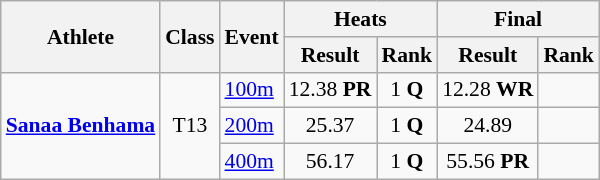<table class=wikitable style="font-size:90%">
<tr>
<th rowspan="2">Athlete</th>
<th rowspan="2">Class</th>
<th rowspan="2">Event</th>
<th colspan="2">Heats</th>
<th colspan="2">Final</th>
</tr>
<tr>
<th>Result</th>
<th>Rank</th>
<th>Result</th>
<th>Rank</th>
</tr>
<tr>
<td rowspan="3"><strong><a href='#'>Sanaa Benhama</a></strong></td>
<td rowspan="3" style="text-align:center;">T13</td>
<td><a href='#'>100m</a></td>
<td style="text-align:center;">12.38 <strong>PR</strong></td>
<td style="text-align:center;">1 <strong>Q</strong></td>
<td style="text-align:center;">12.28 <strong>WR</strong></td>
<td style="text-align:center;"></td>
</tr>
<tr>
<td><a href='#'>200m</a></td>
<td style="text-align:center;">25.37</td>
<td style="text-align:center;">1 <strong>Q</strong></td>
<td style="text-align:center;">24.89</td>
<td style="text-align:center;"></td>
</tr>
<tr>
<td><a href='#'>400m</a></td>
<td style="text-align:center;">56.17</td>
<td style="text-align:center;">1 <strong>Q</strong></td>
<td style="text-align:center;">55.56 <strong>PR</strong></td>
<td style="text-align:center;"></td>
</tr>
</table>
